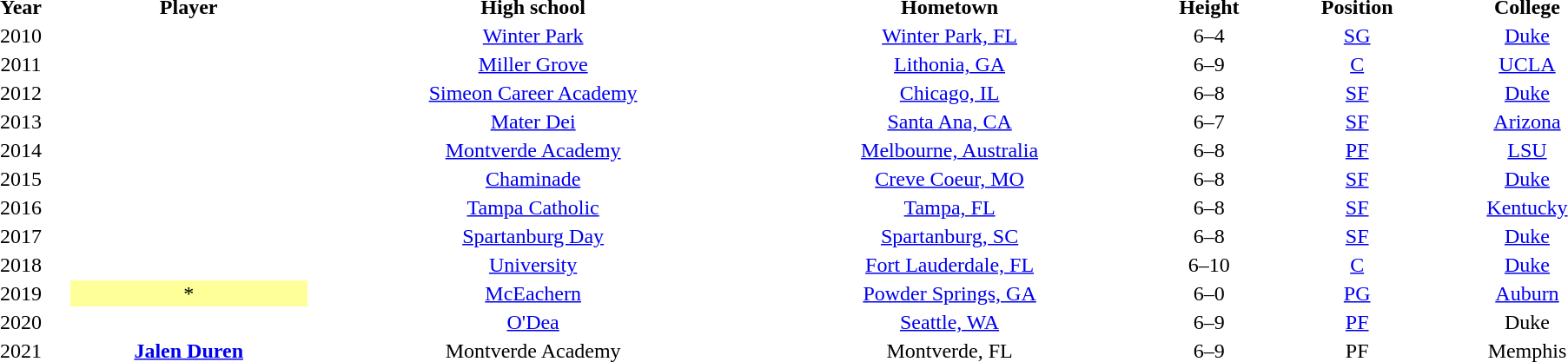<table class="sortable plainrowheaders" width="100%" style="text-align:center; font-size:100%">
<tr>
<th scope=col>Year</th>
<th scope=col>Player</th>
<th scope=col>High school</th>
<th scope=col>Hometown</th>
<th scope=col>Height</th>
<th scope=col>Position</th>
<th scope=col>College</th>
</tr>
<tr>
<td>2010</td>
<th scope=row></th>
<td><a href='#'>Winter Park</a></td>
<td><a href='#'>Winter Park, FL</a></td>
<td>6–4</td>
<td><a href='#'>SG</a></td>
<td><a href='#'>Duke</a></td>
</tr>
<tr>
<td>2011</td>
<th scope=row></th>
<td><a href='#'>Miller Grove</a></td>
<td><a href='#'>Lithonia, GA</a></td>
<td>6–9</td>
<td><a href='#'>C</a></td>
<td><a href='#'>UCLA</a></td>
</tr>
<tr>
<td>2012</td>
<th scope=row></th>
<td><a href='#'>Simeon Career Academy</a></td>
<td><a href='#'>Chicago, IL</a></td>
<td>6–8</td>
<td><a href='#'>SF</a></td>
<td><a href='#'>Duke</a></td>
</tr>
<tr>
<td>2013</td>
<th scope=row></th>
<td><a href='#'>Mater Dei</a></td>
<td><a href='#'>Santa Ana, CA</a></td>
<td>6–7</td>
<td><a href='#'>SF</a></td>
<td><a href='#'>Arizona</a></td>
</tr>
<tr>
<td>2014</td>
<th scope=row></th>
<td><a href='#'>Montverde Academy</a></td>
<td><a href='#'>Melbourne, Australia</a></td>
<td>6–8</td>
<td><a href='#'>PF</a></td>
<td><a href='#'>LSU</a></td>
</tr>
<tr>
<td>2015</td>
<th scope=row></th>
<td><a href='#'>Chaminade</a></td>
<td><a href='#'>Creve Coeur, MO</a></td>
<td>6–8</td>
<td><a href='#'>SF</a></td>
<td><a href='#'>Duke</a></td>
</tr>
<tr>
<td>2016</td>
<th scope=row></th>
<td><a href='#'>Tampa Catholic</a></td>
<td><a href='#'>Tampa, FL</a></td>
<td>6–8</td>
<td><a href='#'>SF</a></td>
<td><a href='#'>Kentucky</a></td>
</tr>
<tr>
<td>2017</td>
<th scope=row></th>
<td><a href='#'>Spartanburg Day</a></td>
<td><a href='#'>Spartanburg, SC</a></td>
<td>6–8</td>
<td><a href='#'>SF</a></td>
<td><a href='#'>Duke</a></td>
</tr>
<tr>
<td>2018</td>
<th scope=row></th>
<td><a href='#'>University</a></td>
<td><a href='#'>Fort Lauderdale, FL</a></td>
<td>6–10</td>
<td><a href='#'>C</a></td>
<td><a href='#'>Duke</a></td>
</tr>
<tr>
<td>2019</td>
<td bgcolor="#FFFF99">*</td>
<td><a href='#'>McEachern</a></td>
<td><a href='#'>Powder Springs, GA</a></td>
<td>6–0</td>
<td><a href='#'>PG</a></td>
<td><a href='#'>Auburn</a></td>
</tr>
<tr>
<td>2020</td>
<th scope=row></th>
<td><a href='#'>O'Dea</a></td>
<td><a href='#'>Seattle, WA</a></td>
<td>6–9</td>
<td><a href='#'>PF</a></td>
<td>Duke</td>
</tr>
<tr>
<td>2021</td>
<th><a href='#'>Jalen Duren</a></th>
<td>Montverde Academy</td>
<td>Montverde, FL</td>
<td>6–9</td>
<td>PF</td>
<td>Memphis</td>
</tr>
<tr>
</tr>
</table>
